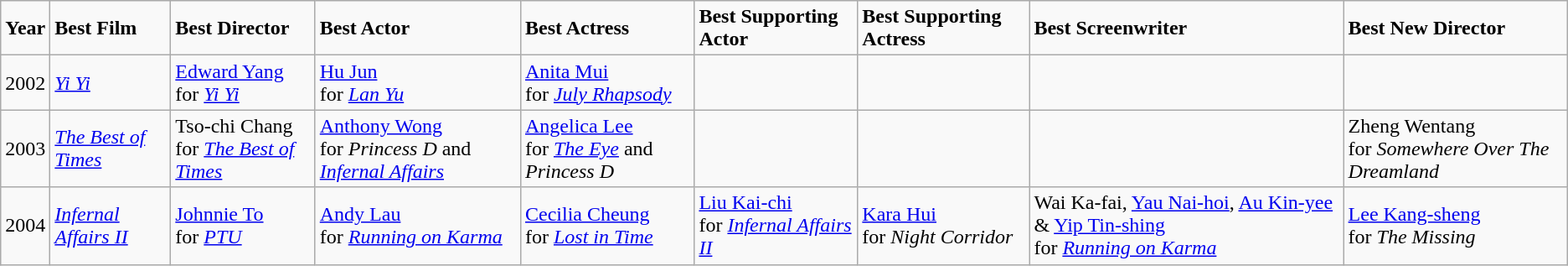<table border="2"cellpadding="3"cellspacing="0"style="border-collapse:collapse;margin:0auto;" class="wikitable">
<tr>
<td><strong>Year</strong></td>
<td><strong>Best Film </strong></td>
<td><strong>Best Director </strong></td>
<td><strong>Best Actor </strong></td>
<td><strong>Best Actress </strong></td>
<td><strong>Best Supporting Actor </strong></td>
<td><strong>Best Supporting Actress </strong></td>
<td><strong>Best Screenwriter</strong></td>
<td><strong>Best New Director </strong></td>
</tr>
<tr>
<td>2002</td>
<td><em><a href='#'>Yi Yi</a></em></td>
<td><a href='#'>Edward Yang</a> for <em><a href='#'>Yi Yi</a></em></td>
<td><a href='#'>Hu Jun</a><br>for <em><a href='#'>Lan Yu</a></em></td>
<td><a href='#'>Anita Mui</a><br>for <em><a href='#'>July Rhapsody</a></em></td>
<td></td>
<td></td>
<td></td>
<td></td>
</tr>
<tr>
<td>2003</td>
<td><em><a href='#'>The Best of Times</a></em></td>
<td>Tso-chi Chang<br>for  <em><a href='#'>The Best of Times</a></em></td>
<td><a href='#'>Anthony Wong</a><br>for <em>Princess D</em> and <em><a href='#'>Infernal Affairs</a></em></td>
<td><a href='#'>Angelica Lee</a><br>for <em><a href='#'>The Eye</a></em> and <em>Princess D</em></td>
<td></td>
<td></td>
<td></td>
<td>Zheng Wentang<br>for <em>Somewhere Over The Dreamland</em></td>
</tr>
<tr>
<td>2004</td>
<td><em><a href='#'>Infernal Affairs II</a></em></td>
<td><a href='#'>Johnnie To</a><br>for <em><a href='#'>PTU</a></em></td>
<td><a href='#'>Andy Lau</a><br>for <em><a href='#'>Running on Karma</a></em></td>
<td><a href='#'>Cecilia Cheung</a><br>for <em><a href='#'>Lost in Time</a></em></td>
<td><a href='#'>Liu Kai-chi</a><br>for <em><a href='#'>Infernal Affairs II</a></em></td>
<td><a href='#'>Kara Hui</a><br> for <em>Night Corridor</em></td>
<td>Wai Ka-fai, <a href='#'>Yau Nai-hoi</a>, <a href='#'>Au Kin-yee</a> & <a href='#'>Yip Tin-shing</a><br> for <em><a href='#'>Running on Karma</a></em></td>
<td><a href='#'>Lee Kang-sheng</a><br> for <em>The Missing</em></td>
</tr>
</table>
